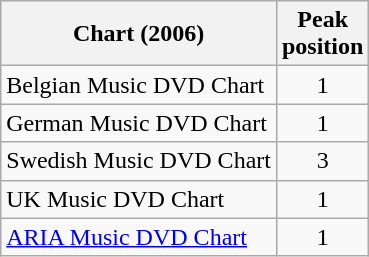<table class="wikitable">
<tr>
<th align="left">Chart (2006)</th>
<th align="left">Peak<br>position</th>
</tr>
<tr>
<td align="left">Belgian Music DVD Chart</td>
<td style="text-align:center;">1</td>
</tr>
<tr>
<td align="left">German Music DVD Chart</td>
<td style="text-align:center;">1</td>
</tr>
<tr>
<td align="left">Swedish Music DVD Chart</td>
<td style="text-align:center;">3</td>
</tr>
<tr>
<td align="left">UK Music DVD Chart</td>
<td style="text-align:center;">1</td>
</tr>
<tr>
<td align="left"><a href='#'>ARIA Music DVD Chart</a></td>
<td style="text-align:center;">1</td>
</tr>
</table>
